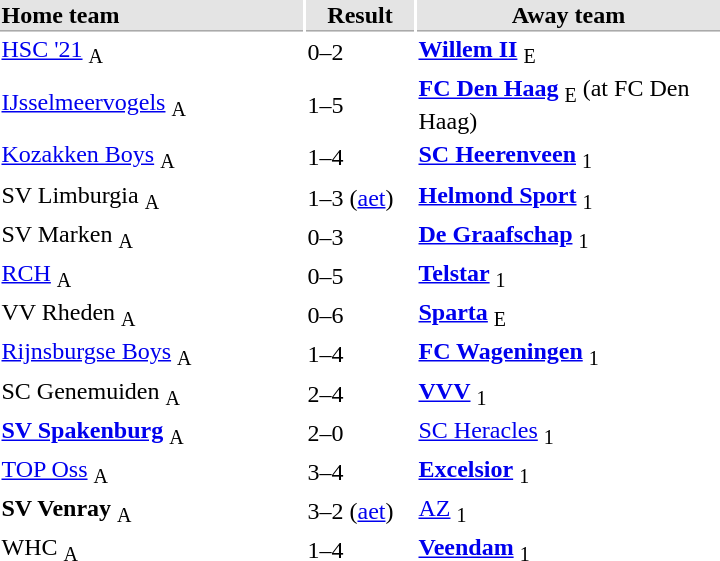<table style="float:right;">
<tr bgcolor="#E4E4E4">
<th style="border-bottom:1px solid #AAAAAA" width="200" align="left">Home team</th>
<th style="border-bottom:1px solid #AAAAAA" width="70" align="center">Result</th>
<th style="border-bottom:1px solid #AAAAAA" width="200">Away team</th>
</tr>
<tr>
<td><a href='#'>HSC '21</a> <sub>A</sub></td>
<td>0–2</td>
<td><strong><a href='#'>Willem II</a></strong> <sub>E</sub></td>
</tr>
<tr>
<td><a href='#'>IJsselmeervogels</a> <sub>A</sub></td>
<td>1–5</td>
<td><strong><a href='#'>FC Den Haag</a></strong> <sub>E</sub> (at FC Den Haag)</td>
</tr>
<tr>
<td><a href='#'>Kozakken Boys</a> <sub>A</sub></td>
<td>1–4</td>
<td><strong><a href='#'>SC Heerenveen</a></strong> <sub>1</sub></td>
</tr>
<tr>
<td>SV Limburgia <sub>A</sub></td>
<td>1–3 (<a href='#'>aet</a>)</td>
<td><strong><a href='#'>Helmond Sport</a></strong> <sub>1</sub></td>
</tr>
<tr>
<td>SV Marken <sub>A</sub></td>
<td>0–3</td>
<td><strong><a href='#'>De Graafschap</a></strong> <sub>1</sub></td>
</tr>
<tr>
<td><a href='#'>RCH</a> <sub>A</sub></td>
<td>0–5</td>
<td><strong><a href='#'>Telstar</a></strong> <sub>1</sub></td>
</tr>
<tr>
<td>VV Rheden <sub>A</sub></td>
<td>0–6</td>
<td><strong><a href='#'>Sparta</a></strong> <sub>E</sub></td>
</tr>
<tr>
<td><a href='#'>Rijnsburgse Boys</a> <sub>A</sub></td>
<td>1–4</td>
<td><strong><a href='#'>FC Wageningen</a></strong> <sub>1</sub></td>
</tr>
<tr>
<td>SC Genemuiden <sub>A</sub></td>
<td>2–4</td>
<td><strong><a href='#'>VVV</a></strong> <sub>1</sub></td>
</tr>
<tr>
<td><strong><a href='#'>SV Spakenburg</a></strong> <sub>A</sub></td>
<td>2–0</td>
<td><a href='#'>SC Heracles</a> <sub>1</sub></td>
</tr>
<tr>
<td><a href='#'>TOP Oss</a> <sub>A</sub></td>
<td>3–4</td>
<td><strong><a href='#'>Excelsior</a></strong> <sub>1</sub></td>
</tr>
<tr>
<td><strong>SV Venray</strong> <sub>A</sub></td>
<td>3–2 (<a href='#'>aet</a>)</td>
<td><a href='#'>AZ</a> <sub>1</sub></td>
</tr>
<tr>
<td>WHC <sub>A</sub></td>
<td>1–4</td>
<td><strong><a href='#'>Veendam</a></strong> <sub>1</sub></td>
</tr>
</table>
